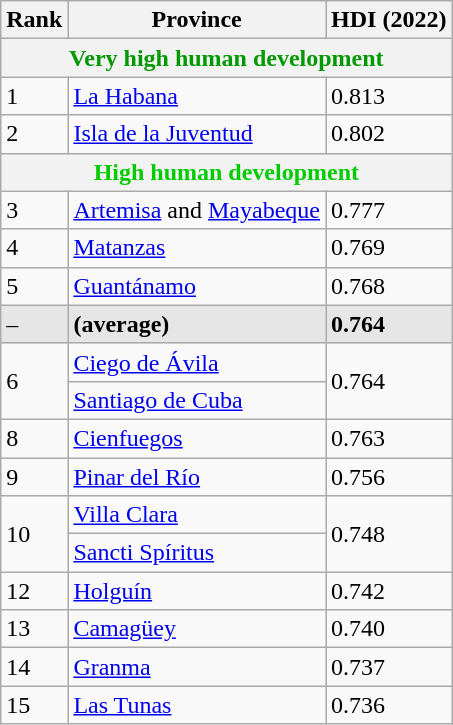<table class="wikitable sortable">
<tr>
<th>Rank</th>
<th>Province</th>
<th>HDI (2022)</th>
</tr>
<tr>
<th colspan="3" style="color:#090;">Very high human development</th>
</tr>
<tr>
<td>1</td>
<td><a href='#'>La Habana</a></td>
<td> 0.813</td>
</tr>
<tr>
<td>2</td>
<td><a href='#'>Isla de la Juventud</a></td>
<td> 0.802</td>
</tr>
<tr>
<th colspan="3" style="color:#0c0;">High human development</th>
</tr>
<tr>
<td>3</td>
<td><a href='#'>Artemisa</a> and <a href='#'>Mayabeque</a></td>
<td> 0.777</td>
</tr>
<tr>
<td>4</td>
<td><a href='#'>Matanzas</a></td>
<td> 0.769</td>
</tr>
<tr>
<td>5</td>
<td><a href='#'>Guantánamo</a></td>
<td> 0.768</td>
</tr>
<tr style="background:#e6e6e6">
<td>–</td>
<td><strong> (average)</strong></td>
<td> <strong>0.764</strong></td>
</tr>
<tr>
<td rowspan="2">6</td>
<td><a href='#'>Ciego de Ávila</a></td>
<td rowspan="2"> 0.764</td>
</tr>
<tr>
<td><a href='#'>Santiago de Cuba</a></td>
</tr>
<tr>
<td>8</td>
<td><a href='#'>Cienfuegos</a></td>
<td> 0.763</td>
</tr>
<tr>
<td>9</td>
<td><a href='#'>Pinar del Río</a></td>
<td> 0.756</td>
</tr>
<tr>
<td rowspan="2">10</td>
<td><a href='#'>Villa Clara</a></td>
<td rowspan="2"> 0.748</td>
</tr>
<tr>
<td><a href='#'>Sancti Spíritus</a></td>
</tr>
<tr>
<td>12</td>
<td><a href='#'>Holguín</a></td>
<td> 0.742</td>
</tr>
<tr>
<td>13</td>
<td><a href='#'>Camagüey</a></td>
<td> 0.740</td>
</tr>
<tr>
<td>14</td>
<td><a href='#'>Granma</a></td>
<td> 0.737</td>
</tr>
<tr>
<td>15</td>
<td><a href='#'>Las Tunas</a></td>
<td> 0.736</td>
</tr>
</table>
